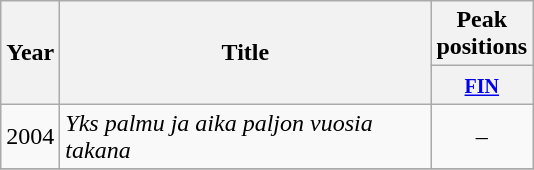<table class="wikitable">
<tr>
<th align="center" rowspan="2" width="10">Year</th>
<th align="center" rowspan="2" width="240">Title</th>
<th align="center" colspan="1" width="20">Peak positions</th>
</tr>
<tr>
<th width="20"><small><a href='#'>FIN</a><br></small></th>
</tr>
<tr>
<td>2004</td>
<td><em>Yks palmu ja aika paljon vuosia takana</em></td>
<td style="text-align:center;">–</td>
</tr>
<tr>
</tr>
</table>
